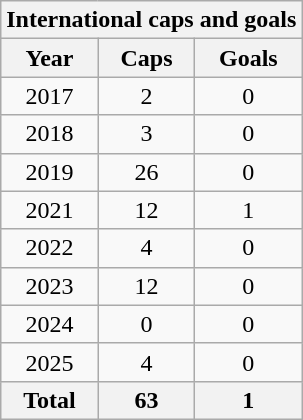<table class="wikitable sortable" style="text-align:center">
<tr>
<th colspan="3">International caps and goals</th>
</tr>
<tr>
<th>Year</th>
<th>Caps</th>
<th>Goals</th>
</tr>
<tr>
<td>2017</td>
<td>2</td>
<td>0</td>
</tr>
<tr>
<td>2018</td>
<td>3</td>
<td>0</td>
</tr>
<tr>
<td>2019</td>
<td>26</td>
<td>0</td>
</tr>
<tr>
<td>2021</td>
<td>12</td>
<td>1</td>
</tr>
<tr>
<td>2022</td>
<td>4</td>
<td>0</td>
</tr>
<tr>
<td>2023</td>
<td>12</td>
<td>0</td>
</tr>
<tr>
<td>2024</td>
<td>0</td>
<td>0</td>
</tr>
<tr>
<td>2025</td>
<td>4</td>
<td>0</td>
</tr>
<tr>
<th>Total</th>
<th>63</th>
<th>1</th>
</tr>
</table>
